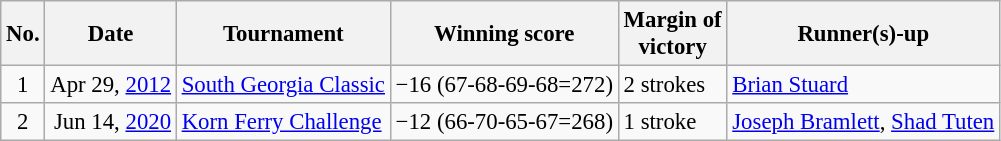<table class="wikitable" style="font-size:95%;">
<tr>
<th>No.</th>
<th>Date</th>
<th>Tournament</th>
<th>Winning score</th>
<th>Margin of<br>victory</th>
<th>Runner(s)-up</th>
</tr>
<tr>
<td align=center>1</td>
<td align=right>Apr 29, <a href='#'>2012</a></td>
<td><a href='#'>South Georgia Classic</a></td>
<td>−16 (67-68-69-68=272)</td>
<td>2 strokes</td>
<td> <a href='#'>Brian Stuard</a></td>
</tr>
<tr>
<td align=center>2</td>
<td align=right>Jun 14, <a href='#'>2020</a></td>
<td><a href='#'>Korn Ferry Challenge</a></td>
<td>−12 (66-70-65-67=268)</td>
<td>1 stroke</td>
<td> <a href='#'>Joseph Bramlett</a>,  <a href='#'>Shad Tuten</a></td>
</tr>
</table>
